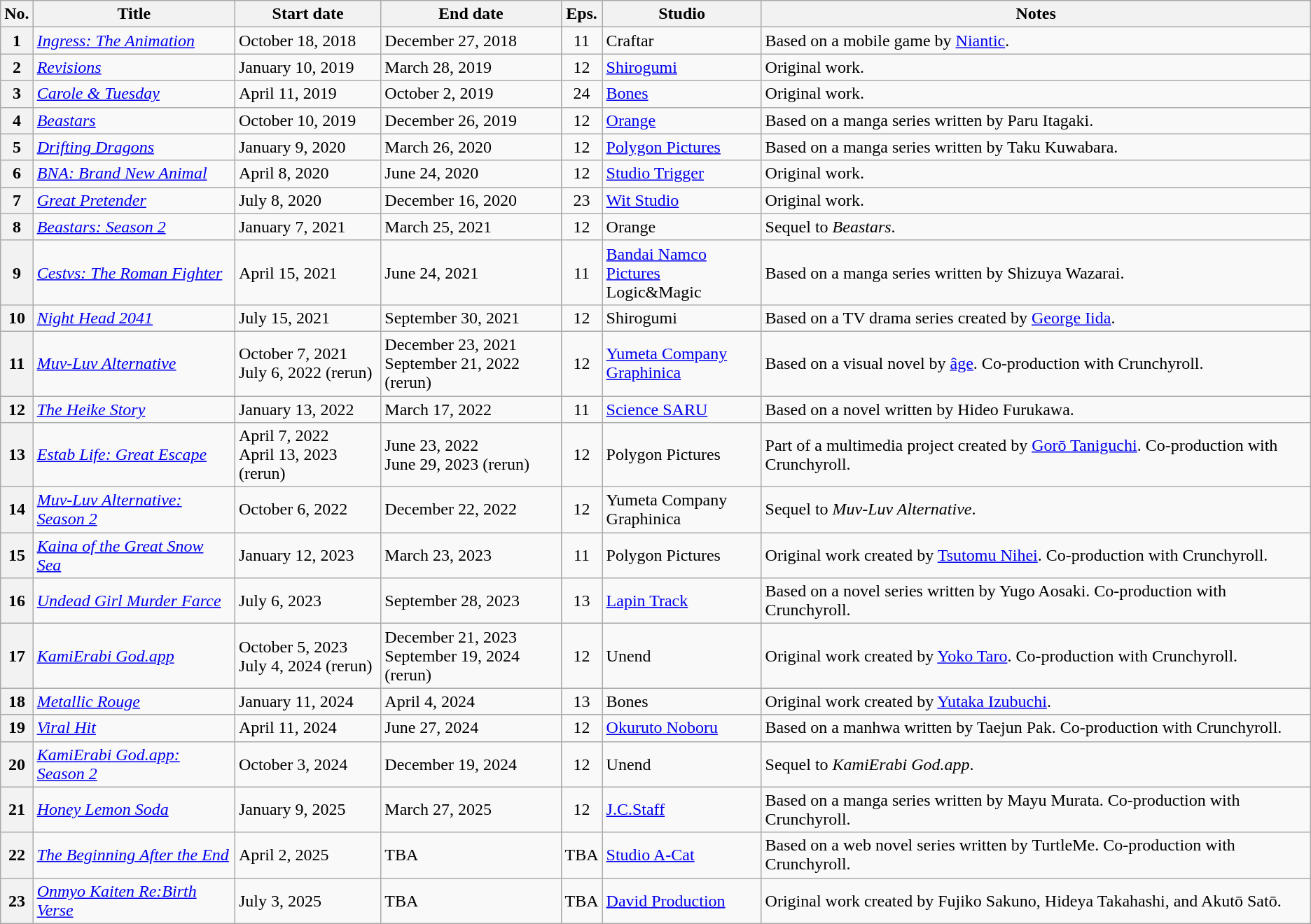<table class="wikitable">
<tr>
<th>No.</th>
<th>Title</th>
<th>Start date</th>
<th>End date</th>
<th>Eps.</th>
<th>Studio</th>
<th>Notes</th>
</tr>
<tr>
<th>1</th>
<td><em><a href='#'>Ingress: The Animation</a></em></td>
<td>October 18, 2018</td>
<td>December 27, 2018</td>
<td style="text-align:center;">11</td>
<td>Craftar</td>
<td>Based on a mobile game by <a href='#'>Niantic</a>.</td>
</tr>
<tr>
<th>2</th>
<td><em><a href='#'>Revisions</a></em></td>
<td>January 10, 2019</td>
<td>March 28, 2019</td>
<td style="text-align:center;">12</td>
<td><a href='#'>Shirogumi</a></td>
<td>Original work.</td>
</tr>
<tr>
<th>3</th>
<td><em><a href='#'>Carole & Tuesday</a></em></td>
<td>April 11, 2019</td>
<td>October 2, 2019</td>
<td style="text-align:center;">24</td>
<td><a href='#'>Bones</a></td>
<td>Original work.</td>
</tr>
<tr>
<th>4</th>
<td><em><a href='#'>Beastars</a></em></td>
<td>October 10, 2019</td>
<td>December 26, 2019</td>
<td style="text-align:center;">12</td>
<td><a href='#'>Orange</a></td>
<td>Based on a manga series written by Paru Itagaki.</td>
</tr>
<tr>
<th>5</th>
<td><em><a href='#'>Drifting Dragons</a></em></td>
<td>January 9, 2020</td>
<td>March 26, 2020</td>
<td style="text-align:center;">12</td>
<td><a href='#'>Polygon Pictures</a></td>
<td>Based on a manga series written by Taku Kuwabara.</td>
</tr>
<tr>
<th>6</th>
<td><em><a href='#'>BNA: Brand New Animal</a></em></td>
<td>April 8, 2020</td>
<td>June 24, 2020</td>
<td style="text-align:center;">12</td>
<td><a href='#'>Studio Trigger</a></td>
<td>Original work.</td>
</tr>
<tr>
<th>7</th>
<td><em><a href='#'>Great Pretender</a></em></td>
<td>July 8, 2020</td>
<td>December 16, 2020</td>
<td style="text-align:center;">23</td>
<td><a href='#'>Wit Studio</a></td>
<td>Original work.</td>
</tr>
<tr>
<th>8</th>
<td><em><a href='#'>Beastars: Season 2</a></em></td>
<td>January 7, 2021</td>
<td>March 25, 2021</td>
<td style="text-align:center;">12</td>
<td>Orange</td>
<td>Sequel to <em>Beastars</em>.</td>
</tr>
<tr>
<th>9</th>
<td><em><a href='#'>Cestvs: The Roman Fighter</a></em></td>
<td>April 15, 2021</td>
<td>June 24, 2021</td>
<td style="text-align:center;">11</td>
<td><a href='#'>Bandai Namco Pictures</a><br>Logic&Magic</td>
<td>Based on a manga series written by Shizuya Wazarai.</td>
</tr>
<tr>
<th>10</th>
<td><em><a href='#'>Night Head 2041</a></em></td>
<td>July 15, 2021</td>
<td>September 30, 2021</td>
<td style="text-align:center;">12</td>
<td>Shirogumi</td>
<td>Based on a TV drama series created by <a href='#'>George Iida</a>.</td>
</tr>
<tr>
<th>11</th>
<td><em><a href='#'>Muv-Luv Alternative</a></em></td>
<td>October 7, 2021<br>July 6, 2022 (rerun)</td>
<td>December 23, 2021<br>September 21, 2022 (rerun)</td>
<td style="text-align:center;">12</td>
<td><a href='#'>Yumeta Company</a><br><a href='#'>Graphinica</a></td>
<td>Based on a visual novel by <a href='#'>âge</a>. Co-production with Crunchyroll.</td>
</tr>
<tr>
<th>12</th>
<td><em><a href='#'>The Heike Story</a></em></td>
<td>January 13, 2022</td>
<td>March 17, 2022</td>
<td style="text-align:center;">11</td>
<td><a href='#'>Science SARU</a></td>
<td>Based on a novel written by Hideo Furukawa.</td>
</tr>
<tr>
<th>13</th>
<td><em><a href='#'>Estab Life: Great Escape</a></em></td>
<td>April 7, 2022<br>April 13, 2023 (rerun)</td>
<td>June 23, 2022<br>June 29, 2023 (rerun)</td>
<td style="text-align:center;">12</td>
<td>Polygon Pictures</td>
<td>Part of a multimedia project created by <a href='#'>Gorō Taniguchi</a>. Co-production with Crunchyroll.</td>
</tr>
<tr>
<th>14</th>
<td><em><a href='#'>Muv-Luv Alternative: Season 2</a></em></td>
<td>October 6, 2022</td>
<td>December 22, 2022</td>
<td style="text-align:center;">12</td>
<td>Yumeta Company<br>Graphinica</td>
<td>Sequel to <em>Muv-Luv Alternative</em>.</td>
</tr>
<tr>
<th>15</th>
<td><em><a href='#'>Kaina of the Great Snow Sea</a></em></td>
<td>January 12, 2023</td>
<td>March 23, 2023</td>
<td style="text-align:center;">11</td>
<td>Polygon Pictures</td>
<td>Original work created by <a href='#'>Tsutomu Nihei</a>. Co-production with Crunchyroll.</td>
</tr>
<tr>
<th>16</th>
<td><em><a href='#'>Undead Girl Murder Farce</a></em></td>
<td>July 6, 2023</td>
<td>September 28, 2023</td>
<td style="text-align:center;">13</td>
<td><a href='#'>Lapin Track</a></td>
<td>Based on a novel series written by Yugo Aosaki. Co-production with Crunchyroll.</td>
</tr>
<tr>
<th>17</th>
<td><em><a href='#'>KamiErabi God.app</a></em></td>
<td>October 5, 2023<br>July 4, 2024 (rerun)</td>
<td>December 21, 2023<br>September 19, 2024 (rerun)</td>
<td style="text-align:center;">12</td>
<td>Unend</td>
<td>Original work created by <a href='#'>Yoko Taro</a>. Co-production with Crunchyroll.</td>
</tr>
<tr>
<th>18</th>
<td><em><a href='#'>Metallic Rouge</a></em></td>
<td>January 11, 2024</td>
<td>April 4, 2024</td>
<td style="text-align:center;">13</td>
<td>Bones</td>
<td>Original work created by <a href='#'>Yutaka Izubuchi</a>.</td>
</tr>
<tr>
<th>19</th>
<td><em><a href='#'>Viral Hit</a></em></td>
<td>April 11, 2024</td>
<td>June 27, 2024</td>
<td style="text-align:center;">12</td>
<td><a href='#'>Okuruto Noboru</a></td>
<td>Based on a manhwa written by Taejun Pak. Co-production with Crunchyroll.</td>
</tr>
<tr>
<th>20</th>
<td><em><a href='#'>KamiErabi God.app: Season 2</a></em></td>
<td>October 3, 2024</td>
<td>December 19, 2024</td>
<td style="text-align:center;">12</td>
<td>Unend</td>
<td>Sequel to <em>KamiErabi God.app</em>.</td>
</tr>
<tr>
<th>21</th>
<td><em><a href='#'>Honey Lemon Soda</a></em></td>
<td>January 9, 2025</td>
<td>March 27, 2025</td>
<td style="text-align:center;">12</td>
<td><a href='#'>J.C.Staff</a></td>
<td>Based on a manga series written by Mayu Murata. Co-production with Crunchyroll.</td>
</tr>
<tr>
<th>22</th>
<td><em><a href='#'>The Beginning After the End</a></em></td>
<td>April 2, 2025</td>
<td>TBA</td>
<td style="text-align:center;">TBA</td>
<td><a href='#'>Studio A-Cat</a></td>
<td>Based on a web novel series written by TurtleMe. Co-production with Crunchyroll.</td>
</tr>
<tr>
<th>23</th>
<td><em><a href='#'>Onmyo Kaiten Re:Birth Verse</a></em></td>
<td>July 3, 2025</td>
<td>TBA</td>
<td style="text-align:center;">TBA</td>
<td><a href='#'>David Production</a></td>
<td>Original work created by Fujiko Sakuno, Hideya Takahashi, and Akutō Satō.</td>
</tr>
</table>
